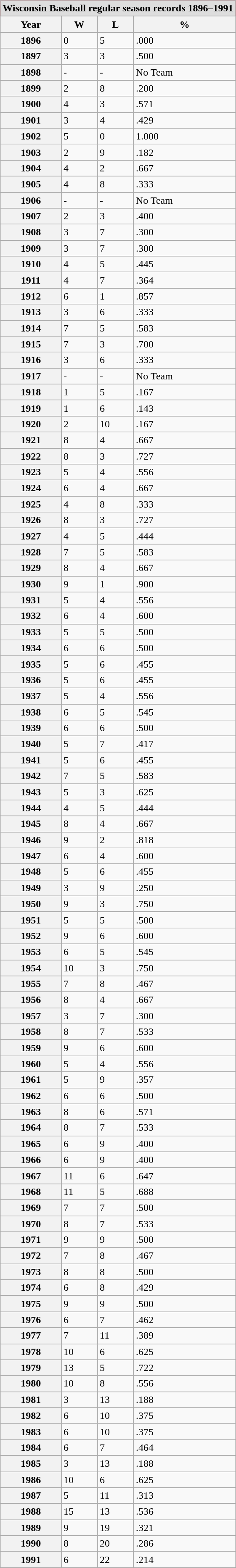<table class="wikitable sortable">
<tr bgcolor=#cc1122>
<th colspan=5  style="background:#dddddd;">Wisconsin Baseball regular season records 1896–1991</th>
</tr>
<tr>
<th>Year</th>
<th>W</th>
<th>L</th>
<th>%</th>
</tr>
<tr>
<th>1896</th>
<td>0</td>
<td>5</td>
<td>.000</td>
</tr>
<tr>
<th>1897</th>
<td>3</td>
<td>3</td>
<td>.500</td>
</tr>
<tr>
<th>1898</th>
<td>-</td>
<td>-</td>
<td>No Team</td>
</tr>
<tr>
<th>1899</th>
<td>2</td>
<td>8</td>
<td>.200</td>
</tr>
<tr>
<th>1900</th>
<td>4</td>
<td>3</td>
<td>.571</td>
</tr>
<tr>
<th>1901</th>
<td>3</td>
<td>4</td>
<td>.429</td>
</tr>
<tr>
<th>1902</th>
<td>5</td>
<td>0</td>
<td>1.000</td>
</tr>
<tr>
<th>1903</th>
<td>2</td>
<td>9</td>
<td>.182</td>
</tr>
<tr>
<th>1904</th>
<td>4</td>
<td>2</td>
<td>.667</td>
</tr>
<tr>
<th>1905</th>
<td>4</td>
<td>8</td>
<td>.333</td>
</tr>
<tr>
<th>1906</th>
<td>-</td>
<td>-</td>
<td>No Team</td>
</tr>
<tr>
<th>1907</th>
<td>2</td>
<td>3</td>
<td>.400</td>
</tr>
<tr>
<th>1908</th>
<td>3</td>
<td>7</td>
<td>.300</td>
</tr>
<tr>
<th>1909</th>
<td>3</td>
<td>7</td>
<td>.300</td>
</tr>
<tr>
<th>1910</th>
<td>4</td>
<td>5</td>
<td>.445</td>
</tr>
<tr>
<th>1911</th>
<td>4</td>
<td>7</td>
<td>.364</td>
</tr>
<tr>
<th>1912</th>
<td>6</td>
<td>1</td>
<td>.857</td>
</tr>
<tr>
<th>1913</th>
<td>3</td>
<td>6</td>
<td>.333</td>
</tr>
<tr>
<th>1914</th>
<td>7</td>
<td>5</td>
<td>.583</td>
</tr>
<tr>
<th>1915</th>
<td>7</td>
<td>3</td>
<td>.700</td>
</tr>
<tr>
<th>1916</th>
<td>3</td>
<td>6</td>
<td>.333</td>
</tr>
<tr>
<th>1917</th>
<td>-</td>
<td>-</td>
<td>No Team</td>
</tr>
<tr>
<th>1918</th>
<td>1</td>
<td>5</td>
<td>.167</td>
</tr>
<tr>
<th>1919</th>
<td>1</td>
<td>6</td>
<td>.143</td>
</tr>
<tr>
<th>1920</th>
<td>2</td>
<td>10</td>
<td>.167</td>
</tr>
<tr>
<th>1921</th>
<td>8</td>
<td>4</td>
<td>.667</td>
</tr>
<tr>
<th>1922</th>
<td>8</td>
<td>3</td>
<td>.727</td>
</tr>
<tr>
<th>1923</th>
<td>5</td>
<td>4</td>
<td>.556</td>
</tr>
<tr>
<th>1924</th>
<td>6</td>
<td>4</td>
<td>.667</td>
</tr>
<tr>
<th>1925</th>
<td>4</td>
<td>8</td>
<td>.333</td>
</tr>
<tr>
<th>1926</th>
<td>8</td>
<td>3</td>
<td>.727</td>
</tr>
<tr>
<th>1927</th>
<td>4</td>
<td>5</td>
<td>.444</td>
</tr>
<tr>
<th>1928</th>
<td>7</td>
<td>5</td>
<td>.583</td>
</tr>
<tr>
<th>1929</th>
<td>8</td>
<td>4</td>
<td>.667</td>
</tr>
<tr>
<th>1930</th>
<td>9</td>
<td>1</td>
<td>.900</td>
</tr>
<tr>
<th>1931</th>
<td>5</td>
<td>4</td>
<td>.556</td>
</tr>
<tr>
<th>1932</th>
<td>6</td>
<td>4</td>
<td>.600</td>
</tr>
<tr>
<th>1933</th>
<td>5</td>
<td>5</td>
<td>.500</td>
</tr>
<tr>
<th>1934</th>
<td>6</td>
<td>6</td>
<td>.500</td>
</tr>
<tr>
<th>1935</th>
<td>5</td>
<td>6</td>
<td>.455</td>
</tr>
<tr>
<th>1936</th>
<td>5</td>
<td>6</td>
<td>.455</td>
</tr>
<tr>
<th>1937</th>
<td>5</td>
<td>4</td>
<td>.556</td>
</tr>
<tr>
<th>1938</th>
<td>6</td>
<td>5</td>
<td>.545</td>
</tr>
<tr>
<th>1939</th>
<td>6</td>
<td>6</td>
<td>.500</td>
</tr>
<tr>
<th>1940</th>
<td>5</td>
<td>7</td>
<td>.417</td>
</tr>
<tr>
<th>1941</th>
<td>5</td>
<td>6</td>
<td>.455</td>
</tr>
<tr>
<th>1942</th>
<td>7</td>
<td>5</td>
<td>.583</td>
</tr>
<tr>
<th>1943</th>
<td>5</td>
<td>3</td>
<td>.625</td>
</tr>
<tr>
<th>1944</th>
<td>4</td>
<td>5</td>
<td>.444</td>
</tr>
<tr>
<th>1945</th>
<td>8</td>
<td>4</td>
<td>.667</td>
</tr>
<tr>
<th>1946</th>
<td>9</td>
<td>2</td>
<td>.818</td>
</tr>
<tr>
<th>1947</th>
<td>6</td>
<td>4</td>
<td>.600</td>
</tr>
<tr>
<th>1948</th>
<td>5</td>
<td>6</td>
<td>.455</td>
</tr>
<tr>
<th>1949</th>
<td>3</td>
<td>9</td>
<td>.250</td>
</tr>
<tr>
<th>1950</th>
<td>9</td>
<td>3</td>
<td>.750</td>
</tr>
<tr>
<th>1951</th>
<td>5</td>
<td>5</td>
<td>.500</td>
</tr>
<tr>
<th>1952</th>
<td>9</td>
<td>6</td>
<td>.600</td>
</tr>
<tr>
<th>1953</th>
<td>6</td>
<td>5</td>
<td>.545</td>
</tr>
<tr>
<th>1954</th>
<td>10</td>
<td>3</td>
<td>.750</td>
</tr>
<tr>
<th>1955</th>
<td>7</td>
<td>8</td>
<td>.467</td>
</tr>
<tr>
<th>1956</th>
<td>8</td>
<td>4</td>
<td>.667</td>
</tr>
<tr>
<th>1957</th>
<td>3</td>
<td>7</td>
<td>.300</td>
</tr>
<tr>
<th>1958</th>
<td>8</td>
<td>7</td>
<td>.533</td>
</tr>
<tr>
<th>1959</th>
<td>9</td>
<td>6</td>
<td>.600</td>
</tr>
<tr>
<th>1960</th>
<td>5</td>
<td>4</td>
<td>.556</td>
</tr>
<tr>
<th>1961</th>
<td>5</td>
<td>9</td>
<td>.357</td>
</tr>
<tr>
<th>1962</th>
<td>6</td>
<td>6</td>
<td>.500</td>
</tr>
<tr>
<th>1963</th>
<td>8</td>
<td>6</td>
<td>.571</td>
</tr>
<tr>
<th>1964</th>
<td>8</td>
<td>7</td>
<td>.533</td>
</tr>
<tr>
<th>1965</th>
<td>6</td>
<td>9</td>
<td>.400</td>
</tr>
<tr>
<th>1966</th>
<td>6</td>
<td>9</td>
<td>.400</td>
</tr>
<tr>
<th>1967</th>
<td>11</td>
<td>6</td>
<td>.647</td>
</tr>
<tr>
<th>1968</th>
<td>11</td>
<td>5</td>
<td>.688</td>
</tr>
<tr>
<th>1969</th>
<td>7</td>
<td>7</td>
<td>.500</td>
</tr>
<tr>
<th>1970</th>
<td>8</td>
<td>7</td>
<td>.533</td>
</tr>
<tr>
<th>1971</th>
<td>9</td>
<td>9</td>
<td>.500</td>
</tr>
<tr>
<th>1972</th>
<td>7</td>
<td>8</td>
<td>.467</td>
</tr>
<tr>
<th>1973</th>
<td>8</td>
<td>8</td>
<td>.500</td>
</tr>
<tr>
<th>1974</th>
<td>6</td>
<td>8</td>
<td>.429</td>
</tr>
<tr>
<th>1975</th>
<td>9</td>
<td>9</td>
<td>.500</td>
</tr>
<tr>
<th>1976</th>
<td>6</td>
<td>7</td>
<td>.462</td>
</tr>
<tr>
<th>1977</th>
<td>7</td>
<td>11</td>
<td>.389</td>
</tr>
<tr>
<th>1978</th>
<td>10</td>
<td>6</td>
<td>.625</td>
</tr>
<tr>
<th>1979</th>
<td>13</td>
<td>5</td>
<td>.722</td>
</tr>
<tr>
<th>1980</th>
<td>10</td>
<td>8</td>
<td>.556</td>
</tr>
<tr>
<th>1981</th>
<td>3</td>
<td>13</td>
<td>.188</td>
</tr>
<tr>
<th>1982</th>
<td>6</td>
<td>10</td>
<td>.375</td>
</tr>
<tr>
<th>1983</th>
<td>6</td>
<td>10</td>
<td>.375</td>
</tr>
<tr>
<th>1984</th>
<td>6</td>
<td>7</td>
<td>.464</td>
</tr>
<tr>
<th>1985</th>
<td>3</td>
<td>13</td>
<td>.188</td>
</tr>
<tr>
<th>1986</th>
<td>10</td>
<td>6</td>
<td>.625</td>
</tr>
<tr>
<th>1987</th>
<td>5</td>
<td>11</td>
<td>.313</td>
</tr>
<tr>
<th>1988</th>
<td>15</td>
<td>13</td>
<td>.536</td>
</tr>
<tr>
<th>1989</th>
<td>9</td>
<td>19</td>
<td>.321</td>
</tr>
<tr>
<th>1990</th>
<td>8</td>
<td>20</td>
<td>.286</td>
</tr>
<tr>
<th>1991</th>
<td>6</td>
<td>22</td>
<td>.214</td>
</tr>
<tr>
</tr>
</table>
